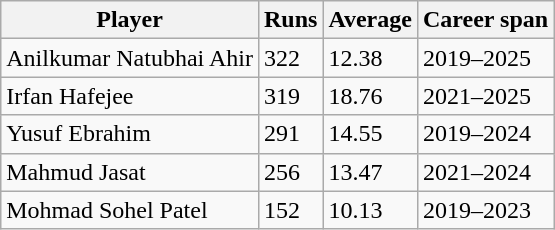<table class="wikitable">
<tr>
<th>Player</th>
<th>Runs</th>
<th>Average</th>
<th>Career span</th>
</tr>
<tr>
<td>Anilkumar Natubhai Ahir</td>
<td>322</td>
<td>12.38</td>
<td>2019–2025</td>
</tr>
<tr>
<td>Irfan Hafejee</td>
<td>319</td>
<td>18.76</td>
<td>2021–2025</td>
</tr>
<tr>
<td>Yusuf Ebrahim</td>
<td>291</td>
<td>14.55</td>
<td>2019–2024</td>
</tr>
<tr>
<td>Mahmud Jasat</td>
<td>256</td>
<td>13.47</td>
<td>2021–2024</td>
</tr>
<tr>
<td>Mohmad Sohel Patel</td>
<td>152</td>
<td>10.13</td>
<td>2019–2023</td>
</tr>
</table>
